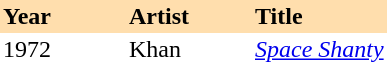<table cellspacing="0" cellpadding="2" border="0">
<tr style="background:#ffdead;">
<td width=80px><strong>Year</strong></td>
<td width=80px><strong>Artist</strong></td>
<td><strong>Title</strong></td>
</tr>
<tr>
<td>1972</td>
<td>Khan</td>
<td><em><a href='#'>Space Shanty</a></em></td>
</tr>
</table>
